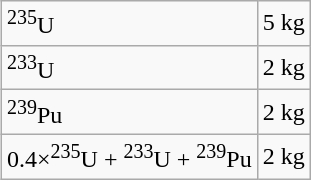<table class="wikitable" align="right">
<tr>
<td><sup>235</sup>U</td>
<td>5 kg</td>
</tr>
<tr>
<td><sup>233</sup>U</td>
<td>2 kg</td>
</tr>
<tr>
<td><sup>239</sup>Pu</td>
<td>2 kg</td>
</tr>
<tr>
<td>0.4×<sup>235</sup>U + <sup>233</sup>U + <sup>239</sup>Pu</td>
<td>2 kg</td>
</tr>
</table>
